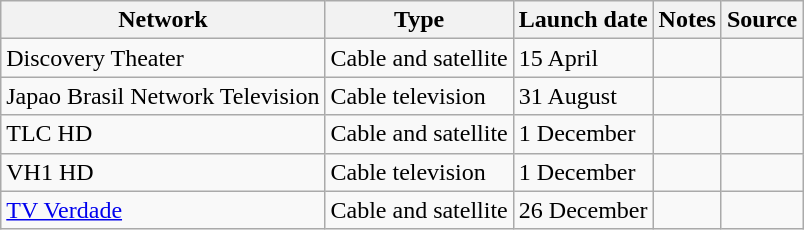<table class="wikitable sortable">
<tr>
<th>Network</th>
<th>Type</th>
<th>Launch date</th>
<th>Notes</th>
<th>Source</th>
</tr>
<tr>
<td>Discovery Theater</td>
<td>Cable and satellite</td>
<td>15 April</td>
<td></td>
<td></td>
</tr>
<tr>
<td>Japao Brasil Network Television</td>
<td>Cable television</td>
<td>31 August</td>
<td></td>
<td></td>
</tr>
<tr>
<td>TLC HD</td>
<td>Cable and satellite</td>
<td>1 December</td>
<td></td>
<td></td>
</tr>
<tr>
<td>VH1 HD</td>
<td>Cable television</td>
<td>1 December</td>
<td></td>
<td></td>
</tr>
<tr>
<td><a href='#'>TV Verdade</a></td>
<td>Cable and satellite</td>
<td>26 December</td>
<td></td>
<td></td>
</tr>
</table>
